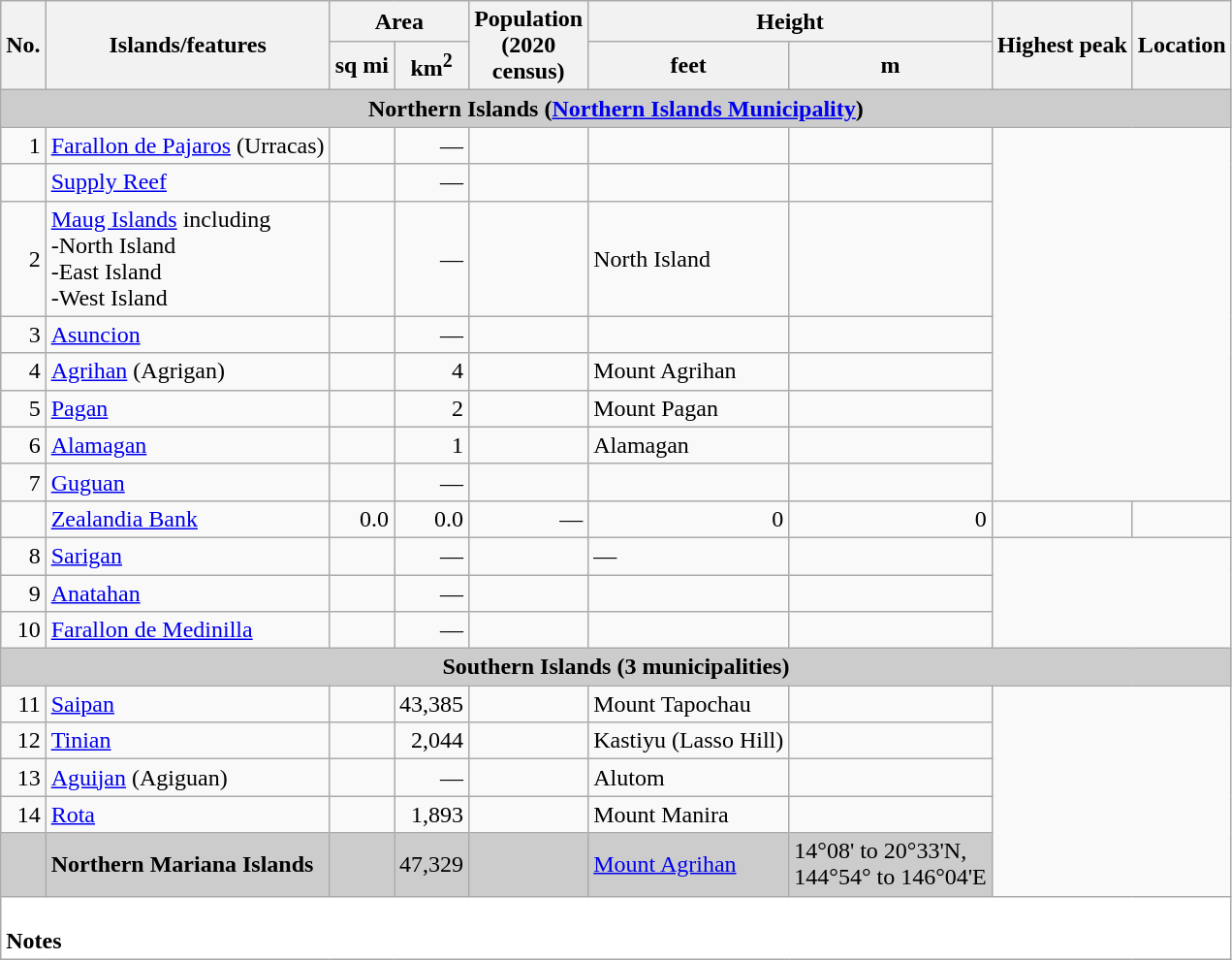<table class="wikitable">
<tr>
<th rowspan="2">No.</th>
<th rowspan="2">Islands/features</th>
<th colspan="2">Area</th>
<th rowspan="2">Population<br>(2020<br>census)</th>
<th colspan="2">Height</th>
<th rowspan="2">Highest peak</th>
<th rowspan="2">Location</th>
</tr>
<tr>
<th>sq mi</th>
<th>km<sup>2</sup></th>
<th>feet</th>
<th>m</th>
</tr>
<tr>
<td colspan="9" style="text-align:center; background:#ccc;"><strong>Northern Islands (<a href='#'>Northern Islands Municipality</a>)</strong></td>
</tr>
<tr>
<td style="text-align:right;">1</td>
<td><a href='#'>Farallon de Pajaros</a> (Urracas)</td>
<td></td>
<td style="text-align:right;">—</td>
<td></td>
<td></td>
<td></td>
</tr>
<tr>
<td style="text-align:right;"></td>
<td><a href='#'>Supply Reef</a></td>
<td></td>
<td style="text-align:right;">—</td>
<td></td>
<td></td>
<td></td>
</tr>
<tr>
<td style="text-align:right;">2</td>
<td><a href='#'>Maug Islands</a> including<br>-North Island<br>-East Island<br>-West Island</td>
<td></td>
<td style="text-align:right;">—</td>
<td></td>
<td>North Island</td>
<td></td>
</tr>
<tr>
<td style="text-align:right;">3</td>
<td><a href='#'>Asuncion</a></td>
<td></td>
<td style="text-align:right;">—</td>
<td></td>
<td></td>
<td></td>
</tr>
<tr>
<td style="text-align:right;">4</td>
<td><a href='#'>Agrihan</a> (Agrigan)</td>
<td></td>
<td style="text-align:right;">4</td>
<td></td>
<td>Mount Agrihan</td>
<td></td>
</tr>
<tr>
<td style="text-align:right;">5</td>
<td><a href='#'>Pagan</a></td>
<td></td>
<td style="text-align:right;">2</td>
<td></td>
<td>Mount Pagan</td>
<td></td>
</tr>
<tr>
<td style="text-align:right;">6</td>
<td><a href='#'>Alamagan</a></td>
<td></td>
<td style="text-align:right;">1</td>
<td></td>
<td>Alamagan</td>
<td></td>
</tr>
<tr>
<td style="text-align:right;">7</td>
<td><a href='#'>Guguan</a></td>
<td></td>
<td style="text-align:right;">—</td>
<td></td>
<td></td>
<td></td>
</tr>
<tr>
<td style="text-align:right;"></td>
<td><a href='#'>Zealandia Bank</a></td>
<td style="text-align:right;">0.0</td>
<td align="right">0.0</td>
<td align="right">—</td>
<td align="right">0</td>
<td align="right">0</td>
<td></td>
<td></td>
</tr>
<tr>
<td style="text-align:right;">8</td>
<td><a href='#'>Sarigan</a></td>
<td></td>
<td style="text-align:right;">—</td>
<td></td>
<td>—</td>
<td></td>
</tr>
<tr>
<td style="text-align:right;">9</td>
<td><a href='#'>Anatahan</a></td>
<td></td>
<td style="text-align:right;">—</td>
<td></td>
<td></td>
<td></td>
</tr>
<tr>
<td style="text-align:right;">10</td>
<td><a href='#'>Farallon de Medinilla</a></td>
<td></td>
<td style="text-align:right;">—</td>
<td></td>
<td></td>
<td></td>
</tr>
<tr>
<td colspan="9" style="text-align:center; background:#ccc;"><strong>Southern Islands (3 municipalities)</strong></td>
</tr>
<tr>
<td style="text-align:right;">11</td>
<td><a href='#'>Saipan</a></td>
<td></td>
<td style="text-align:right;">43,385</td>
<td></td>
<td>Mount Tapochau</td>
<td></td>
</tr>
<tr>
<td style="text-align:right;">12</td>
<td><a href='#'>Tinian</a></td>
<td></td>
<td style="text-align:right;">2,044</td>
<td></td>
<td>Kastiyu (Lasso Hill)</td>
<td></td>
</tr>
<tr>
<td style="text-align:right;">13</td>
<td><a href='#'>Aguijan</a> (Agiguan)</td>
<td></td>
<td style="text-align:right;">—</td>
<td></td>
<td>Alutom</td>
<td></td>
</tr>
<tr>
<td style="text-align:right;">14</td>
<td><a href='#'>Rota</a></td>
<td></td>
<td style="text-align:right;">1,893</td>
<td></td>
<td>Mount Manira</td>
<td></td>
</tr>
<tr style="background:#ccc;">
<td></td>
<td><strong>Northern Mariana Islands</strong></td>
<td></td>
<td style="text-align:right;">47,329</td>
<td></td>
<td><a href='#'>Mount Agrihan</a></td>
<td>14°08' to 20°33'N,<br>144°54° to 146°04'E</td>
</tr>
<tr>
<td colspan="9" style="text-align:left; background:#fff;"><br><strong>Notes</strong>


</td>
</tr>
</table>
